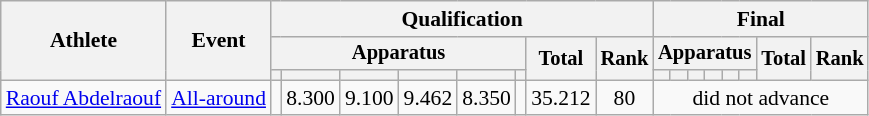<table class=wikitable style=font-size:90%;text-align:center>
<tr>
<th rowspan=3>Athlete</th>
<th rowspan=3>Event</th>
<th colspan=8>Qualification</th>
<th colspan=8>Final</th>
</tr>
<tr style=font-size:95%>
<th colspan=6>Apparatus</th>
<th rowspan=2>Total</th>
<th rowspan=2>Rank</th>
<th colspan=6>Apparatus</th>
<th rowspan=2>Total</th>
<th rowspan=2>Rank</th>
</tr>
<tr style=font-size:95%>
<th></th>
<th></th>
<th></th>
<th></th>
<th></th>
<th></th>
<th></th>
<th></th>
<th></th>
<th></th>
<th></th>
<th></th>
</tr>
<tr>
<td align=left><a href='#'>Raouf Abdelraouf</a></td>
<td align=left><a href='#'>All-around</a></td>
<td></td>
<td>8.300</td>
<td>9.100</td>
<td>9.462</td>
<td>8.350</td>
<td></td>
<td>35.212</td>
<td>80</td>
<td colspan=8>did not advance</td>
</tr>
</table>
